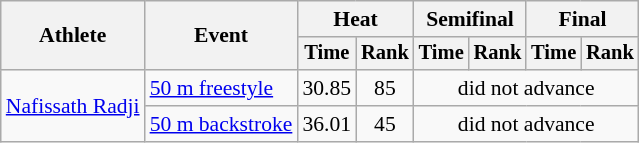<table class="wikitable" style="text-align:center; font-size:90%">
<tr>
<th rowspan="2">Athlete</th>
<th rowspan="2">Event</th>
<th colspan="2">Heat</th>
<th colspan="2">Semifinal</th>
<th colspan="2">Final</th>
</tr>
<tr style="font-size:95%">
<th>Time</th>
<th>Rank</th>
<th>Time</th>
<th>Rank</th>
<th>Time</th>
<th>Rank</th>
</tr>
<tr>
<td align=left rowspan=2><a href='#'>Nafissath Radji</a></td>
<td align=left><a href='#'>50 m freestyle</a></td>
<td>30.85</td>
<td>85</td>
<td colspan=4>did not advance</td>
</tr>
<tr>
<td align=left><a href='#'>50 m backstroke</a></td>
<td>36.01</td>
<td>45</td>
<td colspan=4>did not advance</td>
</tr>
</table>
